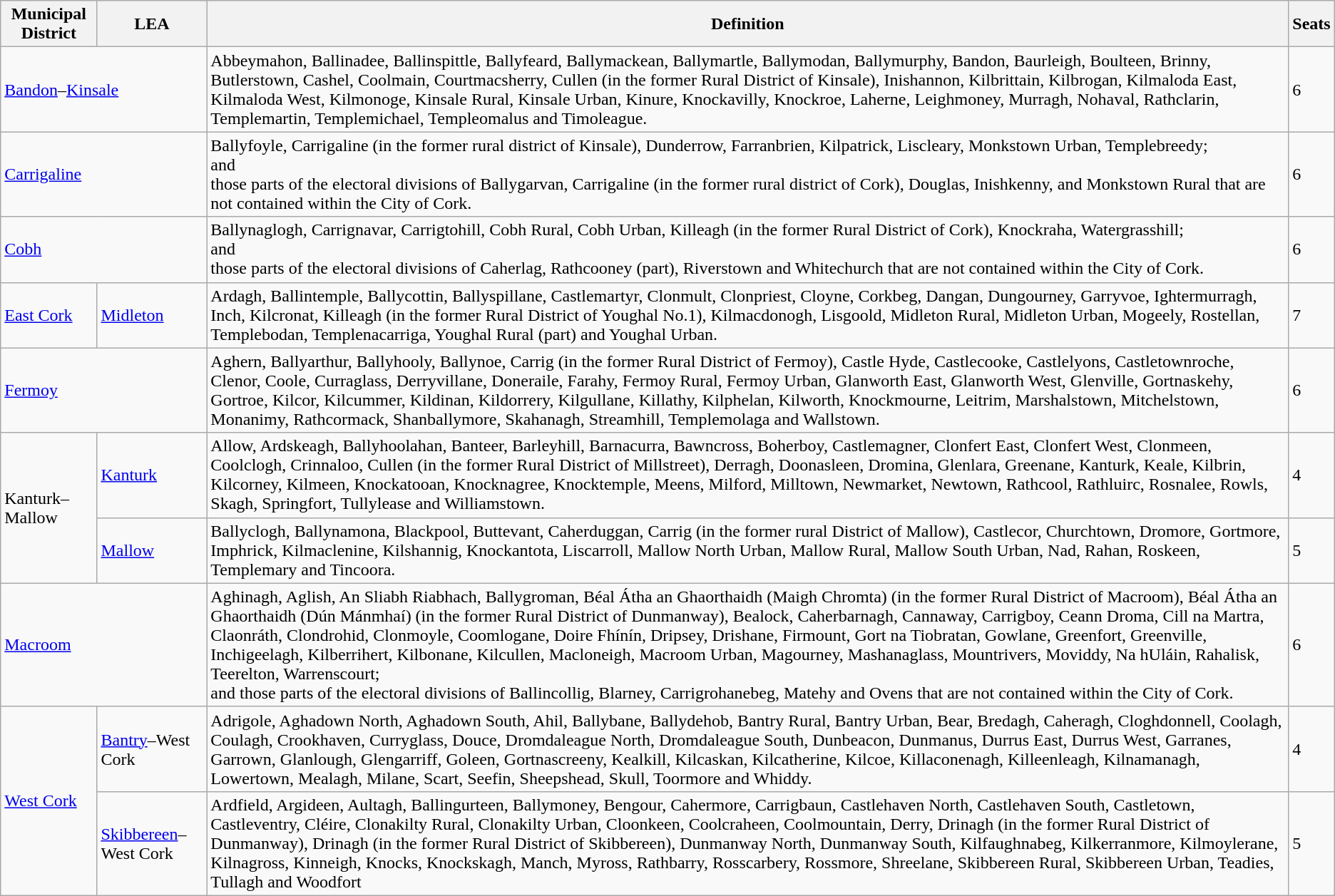<table class="wikitable">
<tr>
<th>Municipal District</th>
<th>LEA</th>
<th>Definition</th>
<th>Seats</th>
</tr>
<tr>
<td colspan=2><a href='#'>Bandon</a>–<a href='#'>Kinsale</a></td>
<td>Abbeymahon, Ballinadee, Ballinspittle, Ballyfeard, Ballymackean, Ballymartle, Ballymodan, Ballymurphy, Bandon, Baurleigh, Boulteen, Brinny, Butlerstown, Cashel, Coolmain, Courtmacsherry, Cullen (in the former Rural District of Kinsale), Inishannon, Kilbrittain, Kilbrogan, Kilmaloda East, Kilmaloda West, Kilmonoge, Kinsale Rural, Kinsale Urban, Kinure, Knockavilly, Knockroe, Laherne, Leighmoney, Murragh, Nohaval, Rathclarin, Templemartin, Templemichael, Templeomalus and Timoleague.</td>
<td>6</td>
</tr>
<tr>
<td colspan=2><a href='#'>Carrigaline</a></td>
<td>Ballyfoyle, Carrigaline (in the former rural district of Kinsale), Dunderrow, Farranbrien, Kilpatrick, Liscleary, Monkstown Urban, Templebreedy;<br>and<br>those parts of the electoral divisions of Ballygarvan, Carrigaline (in the former rural district of Cork), Douglas, Inishkenny, and Monkstown Rural that are not contained within the City of Cork.</td>
<td>6</td>
</tr>
<tr>
<td colspan=2><a href='#'>Cobh</a></td>
<td>Ballynaglogh, Carrignavar, Carrigtohill, Cobh Rural, Cobh Urban, Killeagh (in the former Rural District of Cork), Knockraha, Watergrasshill;<br>and<br>those parts of the electoral divisions of Caherlag, Rathcooney (part), Riverstown and Whitechurch that are not contained within the City of Cork.</td>
<td>6</td>
</tr>
<tr>
<td><a href='#'>East Cork</a></td>
<td><a href='#'>Midleton</a></td>
<td>Ardagh, Ballintemple, Ballycottin, Ballyspillane, Castlemartyr, Clonmult, Clonpriest, Cloyne, Corkbeg, Dangan, Dungourney, Garryvoe, Ightermurragh, Inch, Kilcronat, Killeagh (in the former Rural District of Youghal No.1), Kilmacdonogh, Lisgoold, Midleton Rural, Midleton Urban, Mogeely, Rostellan, Templebodan, Templenacarriga, Youghal Rural (part) and Youghal Urban.</td>
<td>7</td>
</tr>
<tr>
<td colspan=2><a href='#'>Fermoy</a></td>
<td>Aghern, Ballyarthur, Ballyhooly, Ballynoe, Carrig (in the former Rural District of Fermoy), Castle Hyde, Castlecooke, Castlelyons, Castletownroche, Clenor, Coole, Curraglass, Derryvillane, Doneraile, Farahy, Fermoy Rural, Fermoy Urban, Glanworth East, Glanworth West, Glenville, Gortnaskehy, Gortroe, Kilcor, Kilcummer, Kildinan, Kildorrery, Kilgullane, Killathy, Kilphelan, Kilworth, Knockmourne, Leitrim, Marshalstown, Mitchelstown, Monanimy, Rathcormack, Shanballymore, Skahanagh, Streamhill, Templemolaga and Wallstown.</td>
<td>6</td>
</tr>
<tr>
<td rowspan=2>Kanturk–Mallow</td>
<td><a href='#'>Kanturk</a></td>
<td>Allow, Ardskeagh, Ballyhoolahan, Banteer, Barleyhill, Barnacurra, Bawncross, Boherboy, Castlemagner, Clonfert East, Clonfert West, Clonmeen, Coolclogh, Crinnaloo, Cullen (in the former Rural District of Millstreet), Derragh, Doonasleen, Dromina, Glenlara, Greenane, Kanturk, Keale, Kilbrin, Kilcorney, Kilmeen, Knockatooan, Knocknagree, Knocktemple, Meens, Milford, Milltown, Newmarket, Newtown, Rathcool, Rathluirc, Rosnalee, Rowls, Skagh, Springfort, Tullylease and Williamstown.</td>
<td>4</td>
</tr>
<tr>
<td><a href='#'>Mallow</a></td>
<td>Ballyclogh, Ballynamona, Blackpool, Buttevant, Caherduggan, Carrig (in the former rural District of Mallow), Castlecor, Churchtown, Dromore, Gortmore, Imphrick, Kilmaclenine, Kilshannig, Knockantota, Liscarroll, Mallow North Urban, Mallow Rural, Mallow South Urban, Nad, Rahan, Roskeen, Templemary and Tincoora.</td>
<td>5</td>
</tr>
<tr>
<td colspan=2><a href='#'>Macroom</a></td>
<td>Aghinagh, Aglish, An Sliabh Riabhach, Ballygroman, Béal Átha an Ghaorthaidh (Maigh Chromta) (in the former Rural District of Macroom), Béal Átha an Ghaorthaidh (Dún Mánmhaí) (in the former Rural District of Dunmanway), Bealock, Caherbarnagh, Cannaway, Carrigboy, Ceann Droma, Cill na Martra, Claonráth, Clondrohid, Clonmoyle, Coomlogane, Doire Fhínín, Dripsey, Drishane, Firmount, Gort na Tiobratan, Gowlane, Greenfort, Greenville, Inchigeelagh, Kilberrihert, Kilbonane, Kilcullen, Macloneigh, Macroom Urban, Magourney, Mashanaglass, Mountrivers, Moviddy, Na hUláin, Rahalisk, Teerelton, Warrenscourt;<br>and those parts of the electoral divisions of Ballincollig, Blarney, Carrigrohanebeg, Matehy and Ovens that are not contained within the City of Cork.</td>
<td>6</td>
</tr>
<tr>
<td rowspan=2><a href='#'>West Cork</a></td>
<td><a href='#'>Bantry</a>–West Cork</td>
<td>Adrigole, Aghadown North, Aghadown South, Ahil, Ballybane, Ballydehob, Bantry Rural, Bantry Urban, Bear, Bredagh, Caheragh, Cloghdonnell, Coolagh, Coulagh, Crookhaven, Curryglass, Douce, Dromdaleague North, Dromdaleague South, Dunbeacon, Dunmanus, Durrus East, Durrus West, Garranes, Garrown, Glanlough, Glengarriff, Goleen, Gortnascreeny, Kealkill, Kilcaskan, Kilcatherine, Kilcoe, Killaconenagh, Killeenleagh, Kilnamanagh, Lowertown, Mealagh, Milane, Scart, Seefin, Sheepshead, Skull, Toormore and Whiddy.</td>
<td>4</td>
</tr>
<tr>
<td><a href='#'>Skibbereen</a>–West Cork</td>
<td>Ardfield, Argideen, Aultagh, Ballingurteen, Ballymoney, Bengour, Cahermore, Carrigbaun, Castlehaven North, Castlehaven South, Castletown, Castleventry, Cléire, Clonakilty Rural, Clonakilty Urban, Cloonkeen, Coolcraheen, Coolmountain, Derry, Drinagh (in the former Rural District of Dunmanway), Drinagh (in the former Rural District of Skibbereen), Dunmanway North, Dunmanway South, Kilfaughnabeg, Kilkerranmore, Kilmoylerane, Kilnagross, Kinneigh, Knocks, Knockskagh, Manch, Myross, Rathbarry, Rosscarbery, Rossmore, Shreelane, Skibbereen Rural, Skibbereen Urban, Teadies, Tullagh and Woodfort</td>
<td>5</td>
</tr>
</table>
